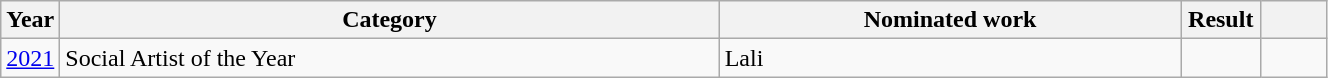<table class="wikitable plainrowheaders" style="width:70%;">
<tr>
<th scope="col" style="width:4%;">Year</th>
<th scope="col" style="width:50%;">Category</th>
<th scope="col" style="width:35%;">Nominated work</th>
<th scope="col" style="width:6%;">Result</th>
<th scope="col" style="width:6%;"></th>
</tr>
<tr>
<td rowspan="3" align=center><a href='#'>2021</a></td>
<td>Social Artist of the Year</td>
<td>Lali</td>
<td></td>
<td align=center></td>
</tr>
</table>
